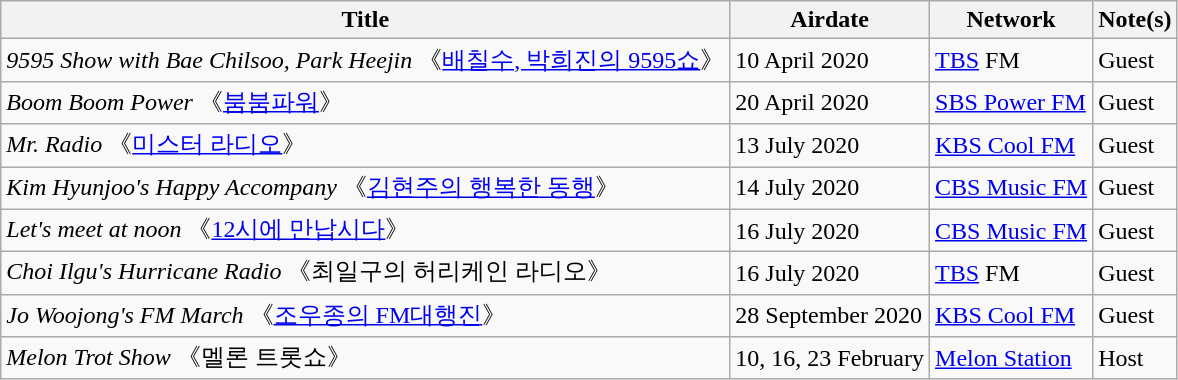<table class="wikitable">
<tr>
<th>Title</th>
<th>Airdate</th>
<th>Network</th>
<th>Note(s)</th>
</tr>
<tr>
<td><em>9595 Show with Bae Chilsoo, Park Heejin</em> 《<a href='#'>배칠수, 박희진의 9595쇼</a>》</td>
<td>10 April 2020</td>
<td><a href='#'>TBS</a> FM</td>
<td>Guest</td>
</tr>
<tr>
<td><em>Boom Boom Power</em> 《<a href='#'>붐붐파워</a>》</td>
<td>20 April 2020</td>
<td><a href='#'>SBS Power FM</a></td>
<td>Guest</td>
</tr>
<tr>
<td><em>Mr. Radio</em> 《<a href='#'>미스터 라디오</a>》</td>
<td>13 July 2020</td>
<td><a href='#'>KBS Cool FM</a></td>
<td>Guest</td>
</tr>
<tr>
<td><em>Kim Hyunjoo's Happy Accompany</em> 《<a href='#'>김현주의 행복한 동행</a>》</td>
<td>14 July 2020</td>
<td><a href='#'>CBS Music FM</a></td>
<td>Guest</td>
</tr>
<tr>
<td><em>Let's meet at noon</em> 《<a href='#'>12시에 만납시다</a>》</td>
<td>16 July 2020</td>
<td><a href='#'>CBS Music FM</a></td>
<td>Guest </td>
</tr>
<tr>
<td><em>Choi Ilgu's Hurricane Radio</em> 《최일구의 허리케인 라디오》</td>
<td>16 July 2020</td>
<td><a href='#'>TBS</a> FM</td>
<td>Guest </td>
</tr>
<tr>
<td><em>Jo Woojong's FM March</em> 《<a href='#'>조우종의 FM대행진</a>》</td>
<td>28 September 2020</td>
<td><a href='#'>KBS Cool FM</a></td>
<td>Guest</td>
</tr>
<tr>
<td><em>Melon Trot Show</em> 《멜론 트롯쇼》</td>
<td>10, 16, 23 February</td>
<td><a href='#'>Melon Station</a></td>
<td>Host </td>
</tr>
</table>
